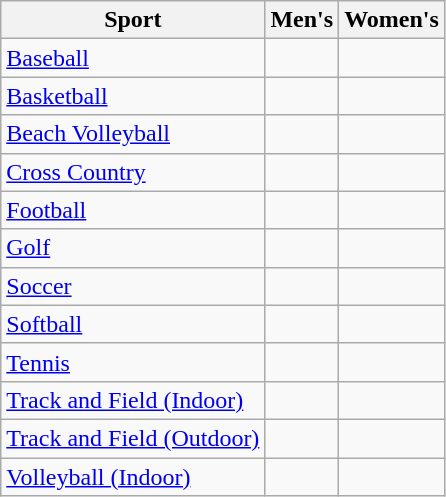<table class="wikitable" style=>
<tr>
<th>Sport</th>
<th>Men's</th>
<th>Women's</th>
</tr>
<tr>
<td><a href='#'>Baseball</a></td>
<td></td>
<td></td>
</tr>
<tr>
<td><a href='#'>Basketball</a></td>
<td></td>
<td></td>
</tr>
<tr>
<td><a href='#'>Beach Volleyball</a></td>
<td></td>
<td></td>
</tr>
<tr>
<td><a href='#'>Cross Country</a></td>
<td></td>
<td></td>
</tr>
<tr>
<td><a href='#'>Football</a></td>
<td></td>
<td></td>
</tr>
<tr>
<td><a href='#'>Golf</a></td>
<td></td>
<td></td>
</tr>
<tr>
<td><a href='#'>Soccer</a></td>
<td></td>
<td></td>
</tr>
<tr>
<td><a href='#'>Softball</a></td>
<td></td>
<td></td>
</tr>
<tr>
<td><a href='#'>Tennis</a></td>
<td></td>
<td></td>
</tr>
<tr>
<td><a href='#'>Track and Field (Indoor)</a></td>
<td></td>
<td></td>
</tr>
<tr>
<td><a href='#'>Track and Field (Outdoor)</a></td>
<td></td>
<td></td>
</tr>
<tr>
<td><a href='#'>Volleyball (Indoor)</a></td>
<td></td>
<td></td>
</tr>
</table>
